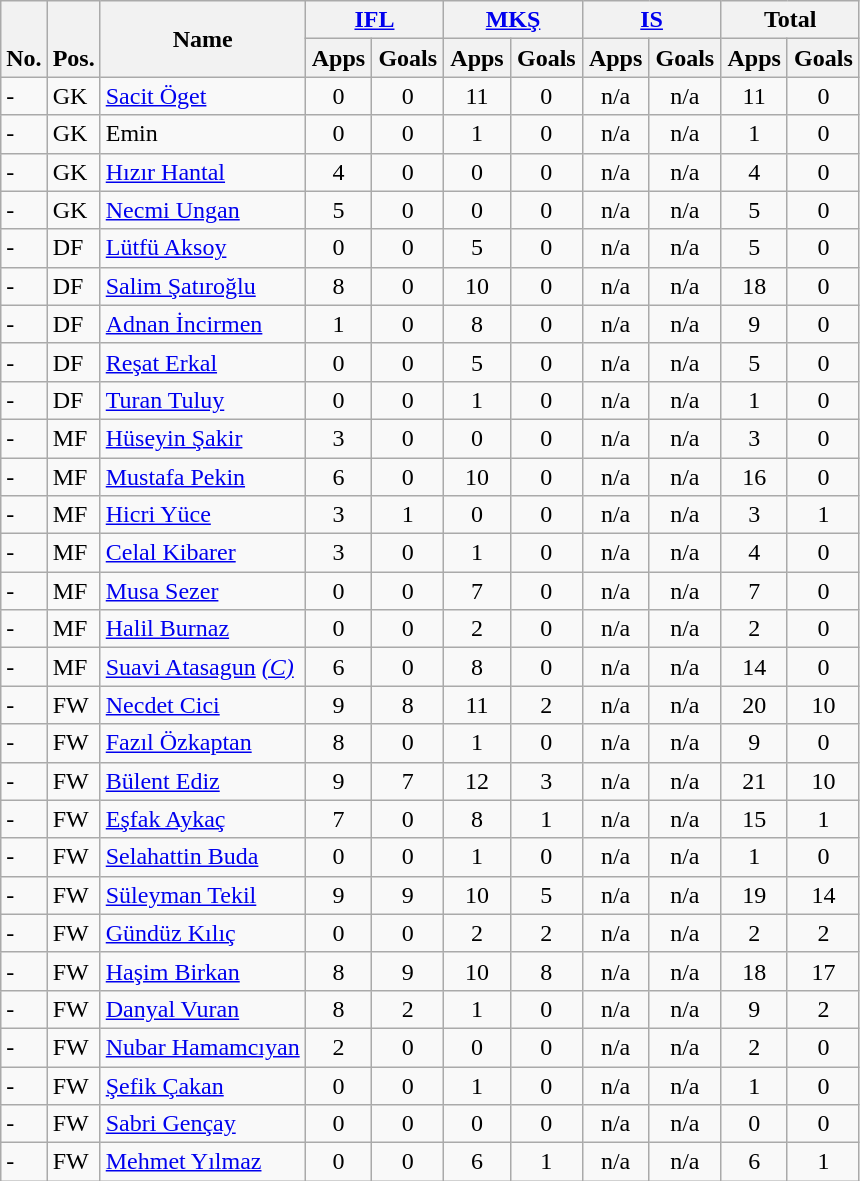<table class="wikitable" style="text-align:center">
<tr>
<th rowspan="2" style="vertical-align:bottom;">No.</th>
<th rowspan="2" style="vertical-align:bottom;">Pos.</th>
<th rowspan="2">Name</th>
<th colspan="2" style="width:85px;"><a href='#'>IFL</a></th>
<th colspan="2" style="width:85px;"><a href='#'>MKŞ</a></th>
<th colspan="2" style="width:85px;"><a href='#'>IS</a></th>
<th colspan="2" style="width:85px;">Total</th>
</tr>
<tr>
<th>Apps</th>
<th>Goals</th>
<th>Apps</th>
<th>Goals</th>
<th>Apps</th>
<th>Goals</th>
<th>Apps</th>
<th>Goals</th>
</tr>
<tr>
<td align="left">-</td>
<td align="left">GK</td>
<td align="left"> <a href='#'>Sacit Öget</a></td>
<td>0</td>
<td>0</td>
<td>11</td>
<td>0</td>
<td>n/a</td>
<td>n/a</td>
<td>11</td>
<td>0</td>
</tr>
<tr>
<td align="left">-</td>
<td align="left">GK</td>
<td align="left"> Emin</td>
<td>0</td>
<td>0</td>
<td>1</td>
<td>0</td>
<td>n/a</td>
<td>n/a</td>
<td>1</td>
<td>0</td>
</tr>
<tr>
<td align="left">-</td>
<td align="left">GK</td>
<td align="left"> <a href='#'>Hızır Hantal</a></td>
<td>4</td>
<td>0</td>
<td>0</td>
<td>0</td>
<td>n/a</td>
<td>n/a</td>
<td>4</td>
<td>0</td>
</tr>
<tr>
<td align="left">-</td>
<td align="left">GK</td>
<td align="left"> <a href='#'>Necmi Ungan</a></td>
<td>5</td>
<td>0</td>
<td>0</td>
<td>0</td>
<td>n/a</td>
<td>n/a</td>
<td>5</td>
<td>0</td>
</tr>
<tr>
<td align="left">-</td>
<td align="left">DF</td>
<td align="left"> <a href='#'>Lütfü Aksoy</a></td>
<td>0</td>
<td>0</td>
<td>5</td>
<td>0</td>
<td>n/a</td>
<td>n/a</td>
<td>5</td>
<td>0</td>
</tr>
<tr>
<td align="left">-</td>
<td align="left">DF</td>
<td align="left"> <a href='#'>Salim Şatıroğlu</a></td>
<td>8</td>
<td>0</td>
<td>10</td>
<td>0</td>
<td>n/a</td>
<td>n/a</td>
<td>18</td>
<td>0</td>
</tr>
<tr>
<td align="left">-</td>
<td align="left">DF</td>
<td align="left"> <a href='#'>Adnan İncirmen</a></td>
<td>1</td>
<td>0</td>
<td>8</td>
<td>0</td>
<td>n/a</td>
<td>n/a</td>
<td>9</td>
<td>0</td>
</tr>
<tr>
<td align="left">-</td>
<td align="left">DF</td>
<td align="left"> <a href='#'>Reşat Erkal</a></td>
<td>0</td>
<td>0</td>
<td>5</td>
<td>0</td>
<td>n/a</td>
<td>n/a</td>
<td>5</td>
<td>0</td>
</tr>
<tr>
<td align="left">-</td>
<td align="left">DF</td>
<td align="left"> <a href='#'>Turan Tuluy</a></td>
<td>0</td>
<td>0</td>
<td>1</td>
<td>0</td>
<td>n/a</td>
<td>n/a</td>
<td>1</td>
<td>0</td>
</tr>
<tr>
<td align="left">-</td>
<td align="left">MF</td>
<td align="left"> <a href='#'>Hüseyin Şakir</a></td>
<td>3</td>
<td>0</td>
<td>0</td>
<td>0</td>
<td>n/a</td>
<td>n/a</td>
<td>3</td>
<td>0</td>
</tr>
<tr>
<td align="left">-</td>
<td align="left">MF</td>
<td align="left"> <a href='#'>Mustafa Pekin</a></td>
<td>6</td>
<td>0</td>
<td>10</td>
<td>0</td>
<td>n/a</td>
<td>n/a</td>
<td>16</td>
<td>0</td>
</tr>
<tr>
<td align="left">-</td>
<td align="left">MF</td>
<td align="left"> <a href='#'>Hicri Yüce</a></td>
<td>3</td>
<td>1</td>
<td>0</td>
<td>0</td>
<td>n/a</td>
<td>n/a</td>
<td>3</td>
<td>1</td>
</tr>
<tr>
<td align="left">-</td>
<td align="left">MF</td>
<td align="left"> <a href='#'>Celal Kibarer</a></td>
<td>3</td>
<td>0</td>
<td>1</td>
<td>0</td>
<td>n/a</td>
<td>n/a</td>
<td>4</td>
<td>0</td>
</tr>
<tr>
<td align="left">-</td>
<td align="left">MF</td>
<td align="left"> <a href='#'>Musa Sezer</a></td>
<td>0</td>
<td>0</td>
<td>7</td>
<td>0</td>
<td>n/a</td>
<td>n/a</td>
<td>7</td>
<td>0</td>
</tr>
<tr>
<td align="left">-</td>
<td align="left">MF</td>
<td align="left"> <a href='#'>Halil Burnaz</a></td>
<td>0</td>
<td>0</td>
<td>2</td>
<td>0</td>
<td>n/a</td>
<td>n/a</td>
<td>2</td>
<td>0</td>
</tr>
<tr>
<td align="left">-</td>
<td align="left">MF</td>
<td align="left"> <a href='#'>Suavi Atasagun</a> <em><a href='#'>(C)</a></em></td>
<td>6</td>
<td>0</td>
<td>8</td>
<td>0</td>
<td>n/a</td>
<td>n/a</td>
<td>14</td>
<td>0</td>
</tr>
<tr>
<td align="left">-</td>
<td align="left">FW</td>
<td align="left"> <a href='#'>Necdet Cici</a></td>
<td>9</td>
<td>8</td>
<td>11</td>
<td>2</td>
<td>n/a</td>
<td>n/a</td>
<td>20</td>
<td>10</td>
</tr>
<tr>
<td align="left">-</td>
<td align="left">FW</td>
<td align="left"> <a href='#'>Fazıl Özkaptan</a></td>
<td>8</td>
<td>0</td>
<td>1</td>
<td>0</td>
<td>n/a</td>
<td>n/a</td>
<td>9</td>
<td>0</td>
</tr>
<tr>
<td align="left">-</td>
<td align="left">FW</td>
<td align="left"> <a href='#'>Bülent Ediz</a></td>
<td>9</td>
<td>7</td>
<td>12</td>
<td>3</td>
<td>n/a</td>
<td>n/a</td>
<td>21</td>
<td>10</td>
</tr>
<tr>
<td align="left">-</td>
<td align="left">FW</td>
<td align="left"> <a href='#'>Eşfak Aykaç</a></td>
<td>7</td>
<td>0</td>
<td>8</td>
<td>1</td>
<td>n/a</td>
<td>n/a</td>
<td>15</td>
<td>1</td>
</tr>
<tr>
<td align="left">-</td>
<td align="left">FW</td>
<td align="left"> <a href='#'>Selahattin Buda</a></td>
<td>0</td>
<td>0</td>
<td>1</td>
<td>0</td>
<td>n/a</td>
<td>n/a</td>
<td>1</td>
<td>0</td>
</tr>
<tr>
<td align="left">-</td>
<td align="left">FW</td>
<td align="left"> <a href='#'>Süleyman Tekil</a></td>
<td>9</td>
<td>9</td>
<td>10</td>
<td>5</td>
<td>n/a</td>
<td>n/a</td>
<td>19</td>
<td>14</td>
</tr>
<tr>
<td align="left">-</td>
<td align="left">FW</td>
<td align="left"> <a href='#'>Gündüz Kılıç</a></td>
<td>0</td>
<td>0</td>
<td>2</td>
<td>2</td>
<td>n/a</td>
<td>n/a</td>
<td>2</td>
<td>2</td>
</tr>
<tr>
<td align="left">-</td>
<td align="left">FW</td>
<td align="left"> <a href='#'>Haşim Birkan</a></td>
<td>8</td>
<td>9</td>
<td>10</td>
<td>8</td>
<td>n/a</td>
<td>n/a</td>
<td>18</td>
<td>17</td>
</tr>
<tr>
<td align="left">-</td>
<td align="left">FW</td>
<td align="left"> <a href='#'>Danyal Vuran</a></td>
<td>8</td>
<td>2</td>
<td>1</td>
<td>0</td>
<td>n/a</td>
<td>n/a</td>
<td>9</td>
<td>2</td>
</tr>
<tr>
<td align="left">-</td>
<td align="left">FW</td>
<td align="left"> <a href='#'>Nubar Hamamcıyan</a></td>
<td>2</td>
<td>0</td>
<td>0</td>
<td>0</td>
<td>n/a</td>
<td>n/a</td>
<td>2</td>
<td>0</td>
</tr>
<tr>
<td align="left">-</td>
<td align="left">FW</td>
<td align="left"> <a href='#'>Şefik Çakan</a></td>
<td>0</td>
<td>0</td>
<td>1</td>
<td>0</td>
<td>n/a</td>
<td>n/a</td>
<td>1</td>
<td>0</td>
</tr>
<tr>
<td align="left">-</td>
<td align="left">FW</td>
<td align="left"> <a href='#'>Sabri Gençay</a></td>
<td>0</td>
<td>0</td>
<td>0</td>
<td>0</td>
<td>n/a</td>
<td>n/a</td>
<td>0</td>
<td>0</td>
</tr>
<tr>
<td align="left">-</td>
<td align="left">FW</td>
<td align="left"> <a href='#'>Mehmet Yılmaz</a></td>
<td>0</td>
<td>0</td>
<td>6</td>
<td>1</td>
<td>n/a</td>
<td>n/a</td>
<td>6</td>
<td>1</td>
</tr>
</table>
